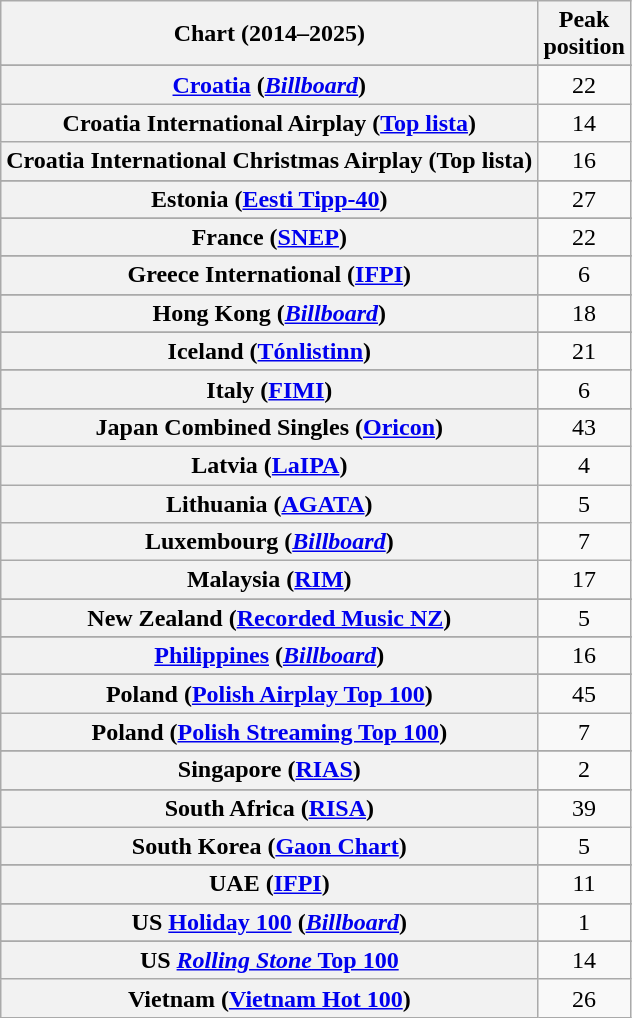<table class="wikitable plainrowheaders sortable" style="text-align:center;">
<tr>
<th scope="col">Chart (2014–2025)</th>
<th scope="col">Peak<br>position</th>
</tr>
<tr>
</tr>
<tr>
</tr>
<tr>
</tr>
<tr>
</tr>
<tr>
</tr>
<tr>
</tr>
<tr>
</tr>
<tr>
</tr>
<tr>
<th scope="row"><a href='#'>Croatia</a> (<em><a href='#'>Billboard</a></em>)</th>
<td>22</td>
</tr>
<tr>
<th scope="row">Croatia International Airplay (<a href='#'>Top lista</a>)</th>
<td>14</td>
</tr>
<tr>
<th scope="row">Croatia International Christmas Airplay (Top lista)</th>
<td>16</td>
</tr>
<tr>
</tr>
<tr>
</tr>
<tr>
<th scope="row">Estonia (<a href='#'>Eesti Tipp-40</a>)</th>
<td>27</td>
</tr>
<tr>
</tr>
<tr>
<th scope="row">France (<a href='#'>SNEP</a>)</th>
<td>22</td>
</tr>
<tr>
</tr>
<tr>
<th scope="row">Greece International (<a href='#'>IFPI</a>)</th>
<td>6</td>
</tr>
<tr>
</tr>
<tr>
<th scope="row">Hong Kong (<em><a href='#'>Billboard</a></em>)</th>
<td>18</td>
</tr>
<tr>
</tr>
<tr>
</tr>
<tr>
</tr>
<tr>
<th scope="row">Iceland (<a href='#'>Tónlistinn</a>)</th>
<td>21</td>
</tr>
<tr>
</tr>
<tr>
<th scope="row">Italy (<a href='#'>FIMI</a>)</th>
<td>6</td>
</tr>
<tr>
</tr>
<tr>
<th scope="row">Japan Combined Singles (<a href='#'>Oricon</a>)</th>
<td>43</td>
</tr>
<tr>
<th scope="row">Latvia (<a href='#'>LaIPA</a>)</th>
<td>4</td>
</tr>
<tr>
<th scope="row">Lithuania (<a href='#'>AGATA</a>)</th>
<td>5</td>
</tr>
<tr>
<th scope="row">Luxembourg (<em><a href='#'>Billboard</a></em>)</th>
<td>7</td>
</tr>
<tr>
<th scope="row">Malaysia (<a href='#'>RIM</a>)</th>
<td>17</td>
</tr>
<tr>
</tr>
<tr>
</tr>
<tr>
<th scope="row">New Zealand (<a href='#'>Recorded Music NZ</a>)</th>
<td>5</td>
</tr>
<tr>
</tr>
<tr>
<th scope="row"><a href='#'>Philippines</a> (<em><a href='#'>Billboard</a></em>)</th>
<td>16</td>
</tr>
<tr>
</tr>
<tr>
<th scope="row">Poland (<a href='#'>Polish Airplay Top 100</a>)</th>
<td>45</td>
</tr>
<tr>
<th scope="row">Poland (<a href='#'>Polish Streaming Top 100</a>)</th>
<td>7</td>
</tr>
<tr>
</tr>
<tr>
</tr>
<tr>
<th scope="row">Singapore (<a href='#'>RIAS</a>)</th>
<td>2</td>
</tr>
<tr>
</tr>
<tr>
</tr>
<tr>
<th scope="row">South Africa (<a href='#'>RISA</a>)</th>
<td>39</td>
</tr>
<tr>
<th scope="row">South Korea (<a href='#'>Gaon Chart</a>)</th>
<td>5</td>
</tr>
<tr>
</tr>
<tr>
</tr>
<tr>
</tr>
<tr>
<th scope="row">UAE (<a href='#'>IFPI</a>)</th>
<td>11</td>
</tr>
<tr>
</tr>
<tr>
</tr>
<tr>
</tr>
<tr>
</tr>
<tr>
<th scope="row">US <a href='#'>Holiday 100</a> (<em><a href='#'>Billboard</a></em>)</th>
<td>1</td>
</tr>
<tr>
</tr>
<tr>
<th scope="row">US <a href='#'><em>Rolling Stone</em> Top 100</a></th>
<td>14</td>
</tr>
<tr>
<th scope="row">Vietnam (<a href='#'>Vietnam Hot 100</a>)</th>
<td>26</td>
</tr>
</table>
